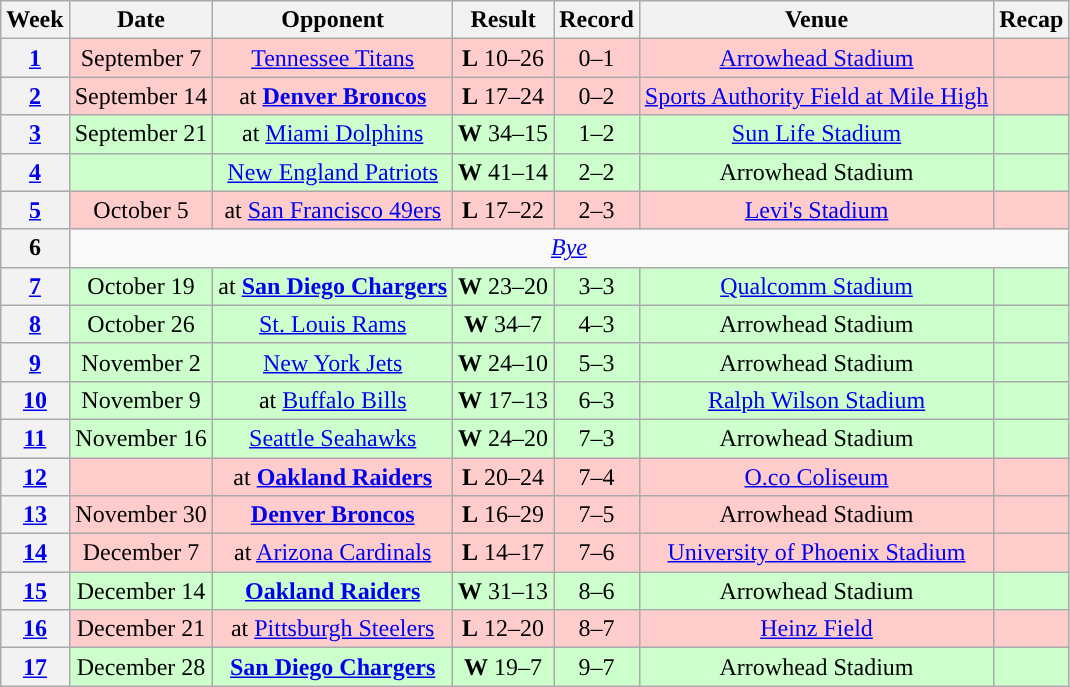<table class="wikitable" style="text-align:center">
<tr>
<th>Week</th>
<th>Date</th>
<th>Opponent</th>
<th>Result</th>
<th>Record</th>
<th>Venue</th>
<th>Recap</th>
</tr>
<tr style="background:#fcc">
<th><a href='#'>1</a></th>
<td>September 7</td>
<td><a href='#'>Tennessee Titans</a></td>
<td><strong>L</strong> 10–26</td>
<td>0–1</td>
<td><a href='#'>Arrowhead Stadium</a></td>
<td></td>
</tr>
<tr style="background:#fcc">
<th><a href='#'>2</a></th>
<td>September 14</td>
<td>at <strong><a href='#'>Denver Broncos</a></strong></td>
<td><strong>L</strong> 17–24</td>
<td>0–2</td>
<td><a href='#'>Sports Authority Field at Mile High</a></td>
<td></td>
</tr>
<tr style="background:#cfc">
<th><a href='#'>3</a></th>
<td>September 21</td>
<td>at <a href='#'>Miami Dolphins</a></td>
<td><strong>W</strong> 34–15</td>
<td>1–2</td>
<td><a href='#'>Sun Life Stadium</a></td>
<td></td>
</tr>
<tr style="background:#cfc">
<th><a href='#'>4</a></th>
<td></td>
<td><a href='#'>New England Patriots</a></td>
<td><strong>W</strong> 41–14</td>
<td>2–2</td>
<td>Arrowhead Stadium</td>
<td></td>
</tr>
<tr style="background:#fcc">
<th><a href='#'>5</a></th>
<td>October 5</td>
<td>at <a href='#'>San Francisco 49ers</a></td>
<td><strong>L</strong> 17–22</td>
<td>2–3</td>
<td><a href='#'>Levi's Stadium</a></td>
<td></td>
</tr>
<tr>
<th>6</th>
<td colspan="6"><em><a href='#'>Bye</a></em></td>
</tr>
<tr style="background:#cfc">
<th><a href='#'>7</a></th>
<td>October 19</td>
<td>at <strong><a href='#'>San Diego Chargers</a></strong></td>
<td><strong>W</strong> 23–20</td>
<td>3–3</td>
<td><a href='#'>Qualcomm Stadium</a></td>
<td></td>
</tr>
<tr style="background:#cfc">
<th><a href='#'>8</a></th>
<td>October 26</td>
<td><a href='#'>St. Louis Rams</a></td>
<td><strong>W</strong> 34–7</td>
<td>4–3</td>
<td>Arrowhead Stadium</td>
<td></td>
</tr>
<tr style="background:#cfc">
<th><a href='#'>9</a></th>
<td>November 2</td>
<td><a href='#'>New York Jets</a></td>
<td><strong>W</strong> 24–10</td>
<td>5–3</td>
<td>Arrowhead Stadium</td>
<td></td>
</tr>
<tr style="background:#cfc">
<th><a href='#'>10</a></th>
<td>November 9</td>
<td>at <a href='#'>Buffalo Bills</a></td>
<td><strong>W</strong> 17–13</td>
<td>6–3</td>
<td><a href='#'>Ralph Wilson Stadium</a></td>
<td></td>
</tr>
<tr style="background:#cfc">
<th><a href='#'>11</a></th>
<td>November 16</td>
<td><a href='#'>Seattle Seahawks</a></td>
<td><strong>W</strong> 24–20</td>
<td>7–3</td>
<td>Arrowhead Stadium</td>
<td></td>
</tr>
<tr style="background:#fcc">
<th><a href='#'>12</a></th>
<td></td>
<td>at <strong><a href='#'>Oakland Raiders</a></strong></td>
<td><strong>L</strong> 20–24</td>
<td>7–4</td>
<td><a href='#'>O.co Coliseum</a></td>
<td></td>
</tr>
<tr style="background:#fcc">
<th><a href='#'>13</a></th>
<td>November 30</td>
<td><strong><a href='#'>Denver Broncos</a></strong></td>
<td><strong>L</strong> 16–29</td>
<td>7–5</td>
<td>Arrowhead Stadium</td>
<td></td>
</tr>
<tr style="background:#fcc">
<th><a href='#'>14</a></th>
<td>December 7</td>
<td>at <a href='#'>Arizona Cardinals</a></td>
<td><strong>L</strong> 14–17</td>
<td>7–6</td>
<td><a href='#'>University of Phoenix Stadium</a></td>
<td></td>
</tr>
<tr style="background:#cfc">
<th><a href='#'>15</a></th>
<td>December 14</td>
<td><strong><a href='#'>Oakland Raiders</a></strong></td>
<td><strong>W</strong> 31–13</td>
<td>8–6</td>
<td>Arrowhead Stadium</td>
<td></td>
</tr>
<tr style="background:#fcc">
<th><a href='#'>16</a></th>
<td>December 21</td>
<td>at <a href='#'>Pittsburgh Steelers</a></td>
<td><strong>L</strong> 12–20</td>
<td>8–7</td>
<td><a href='#'>Heinz Field</a></td>
<td></td>
</tr>
<tr style="background:#cfc">
<th><a href='#'>17</a></th>
<td>December 28</td>
<td><strong><a href='#'>San Diego Chargers</a></strong></td>
<td><strong>W</strong> 19–7</td>
<td>9–7</td>
<td>Arrowhead Stadium</td>
<td></td>
</tr>
</table>
